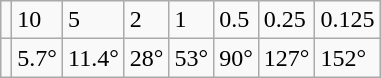<table class="wikitable">
<tr>
<td></td>
<td>10</td>
<td>5</td>
<td>2</td>
<td>1</td>
<td>0.5</td>
<td>0.25</td>
<td>0.125</td>
</tr>
<tr>
<td></td>
<td>5.7°</td>
<td>11.4°</td>
<td>28°</td>
<td>53°</td>
<td>90°</td>
<td>127°</td>
<td>152°</td>
</tr>
</table>
